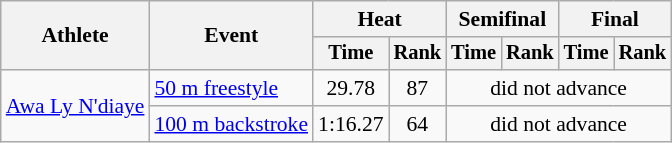<table class=wikitable style="font-size:90%">
<tr>
<th rowspan="2">Athlete</th>
<th rowspan="2">Event</th>
<th colspan="2">Heat</th>
<th colspan="2">Semifinal</th>
<th colspan="2">Final</th>
</tr>
<tr style="font-size:95%">
<th>Time</th>
<th>Rank</th>
<th>Time</th>
<th>Rank</th>
<th>Time</th>
<th>Rank</th>
</tr>
<tr align=center>
<td align=left rowspan=2><a href='#'>Awa Ly N'diaye</a></td>
<td align=left><a href='#'>50 m freestyle</a></td>
<td>29.78</td>
<td>87</td>
<td colspan=4>did not advance</td>
</tr>
<tr align=center>
<td align=left><a href='#'>100 m backstroke</a></td>
<td>1:16.27</td>
<td>64</td>
<td colspan=4>did not advance</td>
</tr>
</table>
